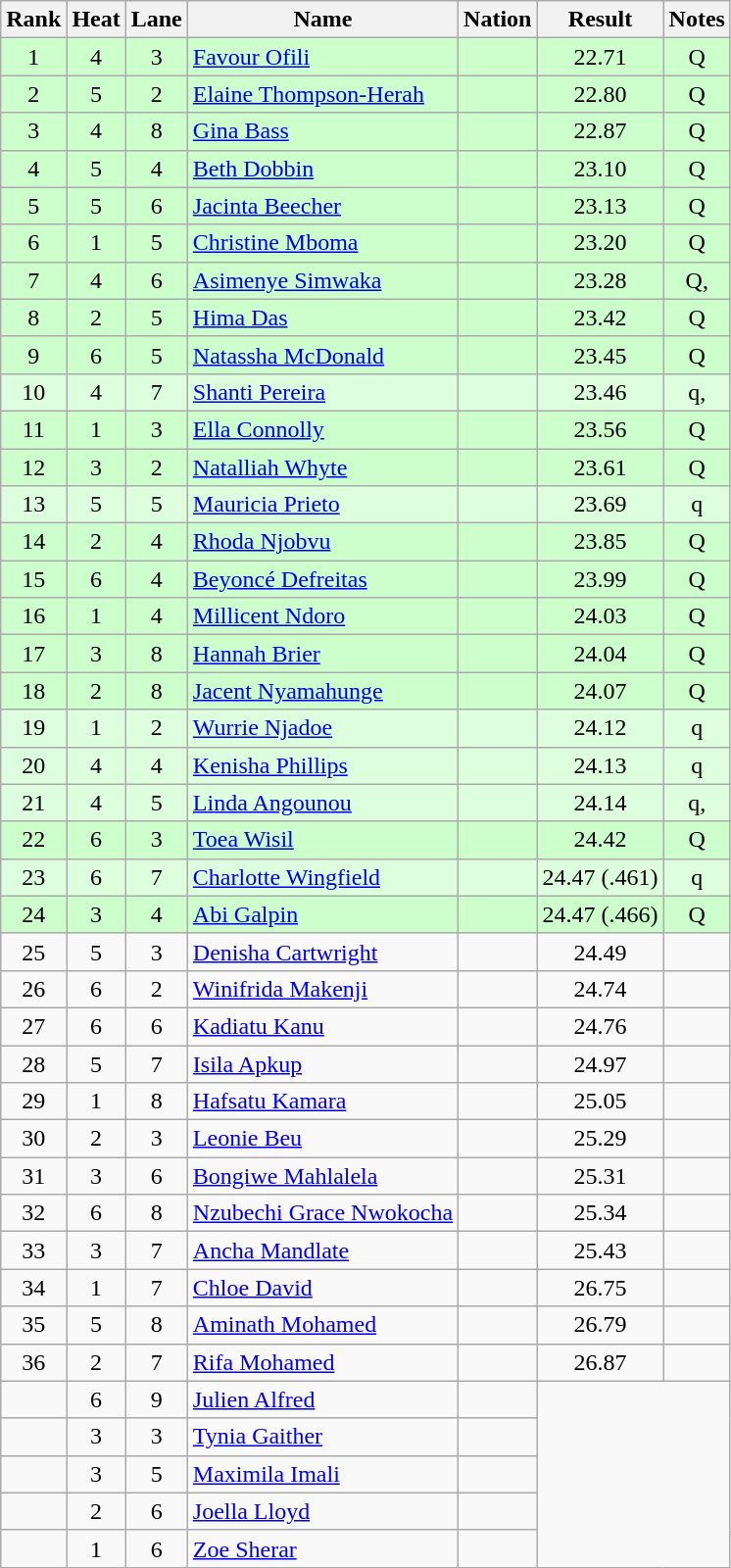<table class="wikitable sortable" style="text-align:center">
<tr>
<th>Rank</th>
<th>Heat</th>
<th>Lane</th>
<th>Name</th>
<th>Nation</th>
<th>Result</th>
<th>Notes</th>
</tr>
<tr bgcolor=ccffcc>
<td>1</td>
<td>4</td>
<td>3</td>
<td align="left"><a href='#'>Favour Ofili</a></td>
<td align="left"></td>
<td>22.71</td>
<td>Q</td>
</tr>
<tr bgcolor=ccffcc>
<td>2</td>
<td>5</td>
<td>2</td>
<td align="left"><a href='#'>Elaine Thompson-Herah</a></td>
<td align="left"></td>
<td>22.80</td>
<td>Q</td>
</tr>
<tr bgcolor=ccffcc>
<td>3</td>
<td>4</td>
<td>8</td>
<td align="left"><a href='#'>Gina Bass</a></td>
<td align="left"></td>
<td>22.87</td>
<td>Q</td>
</tr>
<tr bgcolor=ccffcc>
<td>4</td>
<td>5</td>
<td>4</td>
<td align="left"><a href='#'>Beth Dobbin</a></td>
<td align="left"></td>
<td>23.10</td>
<td>Q</td>
</tr>
<tr bgcolor=ccffcc>
<td>5</td>
<td>5</td>
<td>6</td>
<td align="left"><a href='#'>Jacinta Beecher</a></td>
<td align="left"></td>
<td>23.13</td>
<td>Q</td>
</tr>
<tr bgcolor=ccffcc>
<td>6</td>
<td>1</td>
<td>5</td>
<td align="left"><a href='#'>Christine Mboma</a></td>
<td align="left"></td>
<td>23.20</td>
<td>Q</td>
</tr>
<tr bgcolor=ccffcc>
<td>7</td>
<td>4</td>
<td>6</td>
<td align="left"><a href='#'>Asimenye Simwaka</a></td>
<td align="left"></td>
<td>23.28</td>
<td>Q, </td>
</tr>
<tr bgcolor=ccffcc>
<td>8</td>
<td>2</td>
<td>5</td>
<td align="left"><a href='#'>Hima Das</a></td>
<td align="left"></td>
<td>23.42</td>
<td>Q</td>
</tr>
<tr bgcolor=ccffcc>
<td>9</td>
<td>6</td>
<td>5</td>
<td align="left"><a href='#'>Natassha McDonald</a></td>
<td align="left"></td>
<td>23.45</td>
<td>Q</td>
</tr>
<tr bgcolor=ddffdd>
<td>10</td>
<td>4</td>
<td>7</td>
<td align="left"><a href='#'>Shanti Pereira</a></td>
<td align="left"></td>
<td>23.46</td>
<td>q, </td>
</tr>
<tr bgcolor=ccffcc>
<td>11</td>
<td>1</td>
<td>3</td>
<td align="left"><a href='#'>Ella Connolly</a></td>
<td align="left"></td>
<td>23.56</td>
<td>Q</td>
</tr>
<tr bgcolor=ccffcc>
<td>12</td>
<td>3</td>
<td>2</td>
<td align="left"><a href='#'>Natalliah Whyte</a></td>
<td align="left"></td>
<td>23.61</td>
<td>Q</td>
</tr>
<tr bgcolor=ddffdd>
<td>13</td>
<td>5</td>
<td>5</td>
<td align="left"><a href='#'>Mauricia Prieto</a></td>
<td align="left"></td>
<td>23.69</td>
<td>q</td>
</tr>
<tr bgcolor=ccffcc>
<td>14</td>
<td>2</td>
<td>4</td>
<td align="left"><a href='#'>Rhoda Njobvu</a></td>
<td align="left"></td>
<td>23.85</td>
<td>Q</td>
</tr>
<tr bgcolor=ccffcc>
<td>15</td>
<td>6</td>
<td>4</td>
<td align="left"><a href='#'>Beyoncé Defreitas</a></td>
<td align="left"></td>
<td>23.99</td>
<td>Q</td>
</tr>
<tr bgcolor=ccffcc>
<td>16</td>
<td>1</td>
<td>4</td>
<td align="left"><a href='#'>Millicent Ndoro</a></td>
<td align="left"></td>
<td>24.03</td>
<td>Q</td>
</tr>
<tr bgcolor=ccffcc>
<td>17</td>
<td>3</td>
<td>8</td>
<td align="left"><a href='#'>Hannah Brier</a></td>
<td align="left"></td>
<td>24.04</td>
<td>Q</td>
</tr>
<tr bgcolor=ccffcc>
<td>18</td>
<td>2</td>
<td>8</td>
<td align="left"><a href='#'>Jacent Nyamahunge</a></td>
<td align="left"></td>
<td>24.07</td>
<td>Q</td>
</tr>
<tr bgcolor=ddffdd>
<td>19</td>
<td>1</td>
<td>2</td>
<td align="left"><a href='#'>Wurrie Njadoe</a></td>
<td align="left"></td>
<td>24.12</td>
<td>q</td>
</tr>
<tr bgcolor=ddffdd>
<td>20</td>
<td>4</td>
<td>4</td>
<td align="left"><a href='#'>Kenisha Phillips</a></td>
<td align="left"></td>
<td>24.13</td>
<td>q</td>
</tr>
<tr bgcolor=ddffdd>
<td>21</td>
<td>4</td>
<td>5</td>
<td align="left"><a href='#'>Linda Angounou</a></td>
<td align="left"></td>
<td>24.14</td>
<td>q, </td>
</tr>
<tr bgcolor=ccffcc>
<td>22</td>
<td>6</td>
<td>3</td>
<td align="left"><a href='#'>Toea Wisil</a></td>
<td align="left"></td>
<td>24.42</td>
<td>Q</td>
</tr>
<tr bgcolor=ddffdd>
<td>23</td>
<td>6</td>
<td>7</td>
<td align="left"><a href='#'>Charlotte Wingfield</a></td>
<td align="left"></td>
<td>24.47 (.461)</td>
<td>q</td>
</tr>
<tr bgcolor=ccffcc>
<td>24</td>
<td>3</td>
<td>4</td>
<td align="left"><a href='#'>Abi Galpin</a></td>
<td align="left"></td>
<td>24.47 (.466)</td>
<td>Q</td>
</tr>
<tr>
<td>25</td>
<td>5</td>
<td>3</td>
<td align="left"><a href='#'>Denisha Cartwright</a></td>
<td align="left"></td>
<td>24.49</td>
<td></td>
</tr>
<tr>
<td>26</td>
<td>6</td>
<td>2</td>
<td align="left"><a href='#'>Winifrida Makenji</a></td>
<td align="left"></td>
<td>24.74</td>
<td></td>
</tr>
<tr>
<td>27</td>
<td>6</td>
<td>6</td>
<td align="left"><a href='#'>Kadiatu Kanu</a></td>
<td align="left"></td>
<td>24.76</td>
<td></td>
</tr>
<tr>
<td>28</td>
<td>5</td>
<td>7</td>
<td align="left"><a href='#'>Isila Apkup</a></td>
<td align="left"></td>
<td>24.97</td>
<td></td>
</tr>
<tr>
<td>29</td>
<td>1</td>
<td>8</td>
<td align="left"><a href='#'>Hafsatu Kamara</a></td>
<td align="left"></td>
<td>25.05</td>
<td></td>
</tr>
<tr>
<td>30</td>
<td>2</td>
<td>3</td>
<td align="left"><a href='#'>Leonie Beu</a></td>
<td align="left"></td>
<td>25.29</td>
<td></td>
</tr>
<tr>
<td>31</td>
<td>3</td>
<td>6</td>
<td align="left"><a href='#'>Bongiwe Mahlalela</a></td>
<td align="left"></td>
<td>25.31</td>
<td></td>
</tr>
<tr>
<td>32</td>
<td>6</td>
<td>8</td>
<td align="left"><a href='#'>Nzubechi Grace Nwokocha</a></td>
<td align="left"></td>
<td>25.34</td>
<td></td>
</tr>
<tr>
<td>33</td>
<td>3</td>
<td>7</td>
<td align="left"><a href='#'>Ancha Mandlate</a></td>
<td align="left"></td>
<td>25.43</td>
<td></td>
</tr>
<tr>
<td>34</td>
<td>1</td>
<td>7</td>
<td align="left"><a href='#'>Chloe David</a></td>
<td align="left"></td>
<td>26.75</td>
<td></td>
</tr>
<tr>
<td>35</td>
<td>5</td>
<td>8</td>
<td align="left"><a href='#'>Aminath Mohamed</a></td>
<td align="left"></td>
<td>26.79</td>
<td></td>
</tr>
<tr>
<td>36</td>
<td>2</td>
<td>7</td>
<td align="left"><a href='#'>Rifa Mohamed</a></td>
<td align="left"></td>
<td>26.87</td>
<td></td>
</tr>
<tr>
<td></td>
<td>6</td>
<td>9</td>
<td align="left"><a href='#'>Julien Alfred</a></td>
<td align="left"></td>
<td colspan=2 rowspan=5></td>
</tr>
<tr>
<td></td>
<td>3</td>
<td>3</td>
<td align="left"><a href='#'>Tynia Gaither</a></td>
<td align="left"></td>
</tr>
<tr>
<td></td>
<td>3</td>
<td>5</td>
<td align="left"><a href='#'>Maximila Imali</a></td>
<td align="left"></td>
</tr>
<tr>
<td></td>
<td>2</td>
<td>6</td>
<td align="left"><a href='#'>Joella Lloyd</a></td>
<td align="left"></td>
</tr>
<tr>
<td></td>
<td>1</td>
<td>6</td>
<td align="left"><a href='#'>Zoe Sherar</a></td>
<td align="left"></td>
</tr>
</table>
